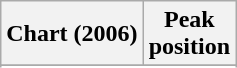<table class="wikitable sortable">
<tr>
<th scope="col">Chart (2006)</th>
<th scope="col">Peak<br>position</th>
</tr>
<tr>
</tr>
<tr>
</tr>
</table>
